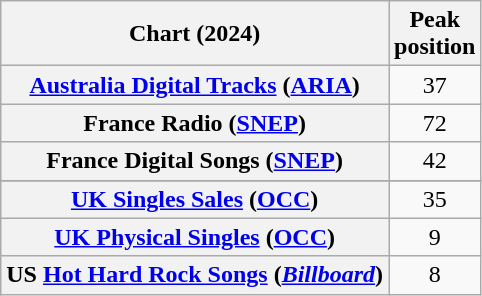<table class="wikitable sortable plainrowheaders" style="text-align:center">
<tr>
<th scope="col">Chart (2024)</th>
<th scope="col">Peak<br>position</th>
</tr>
<tr>
<th scope="row"><a href='#'>Australia Digital Tracks</a> (<a href='#'>ARIA</a>)</th>
<td>37</td>
</tr>
<tr>
<th scope="row">France Radio (<a href='#'>SNEP</a>)</th>
<td>72</td>
</tr>
<tr>
<th scope="row">France Digital Songs (<a href='#'>SNEP</a>)</th>
<td>42</td>
</tr>
<tr>
</tr>
<tr>
<th scope="row"><a href='#'>UK Singles Sales</a> (<a href='#'>OCC</a>)</th>
<td>35</td>
</tr>
<tr>
<th scope="row"><a href='#'>UK Physical Singles</a> (<a href='#'>OCC</a>)</th>
<td>9</td>
</tr>
<tr>
<th scope="row">US <a href='#'>Hot Hard Rock Songs</a> (<em><a href='#'>Billboard</a></em>)</th>
<td>8</td>
</tr>
</table>
